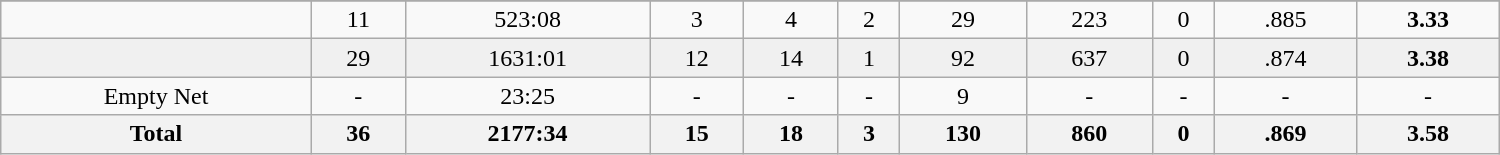<table class="wikitable sortable" width ="1000">
<tr align="center">
</tr>
<tr align="center" bgcolor="">
<td></td>
<td>11</td>
<td>523:08</td>
<td>3</td>
<td>4</td>
<td>2</td>
<td>29</td>
<td>223</td>
<td>0</td>
<td>.885</td>
<td><strong>3.33</strong></td>
</tr>
<tr align="center" bgcolor="f0f0f0">
<td></td>
<td>29</td>
<td>1631:01</td>
<td>12</td>
<td>14</td>
<td>1</td>
<td>92</td>
<td>637</td>
<td>0</td>
<td>.874</td>
<td><strong>3.38</strong></td>
</tr>
<tr align="center" bgcolor="">
<td>Empty Net</td>
<td>-</td>
<td>23:25</td>
<td>-</td>
<td>-</td>
<td>-</td>
<td>9</td>
<td>-</td>
<td>-</td>
<td>-</td>
<td>-</td>
</tr>
<tr>
<th>Total</th>
<th>36</th>
<th>2177:34</th>
<th>15</th>
<th>18</th>
<th>3</th>
<th>130</th>
<th>860</th>
<th>0</th>
<th>.869</th>
<th>3.58</th>
</tr>
</table>
